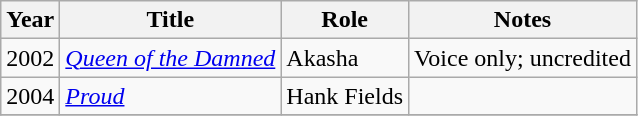<table class="wikitable plainrowheaders sortable">
<tr>
<th scope="col">Year</th>
<th scope="col">Title</th>
<th scope="col">Role</th>
<th class="unsortable">Notes</th>
</tr>
<tr>
<td>2002</td>
<td><em><a href='#'>Queen of the Damned</a></em></td>
<td>Akasha</td>
<td>Voice only; uncredited</td>
</tr>
<tr>
<td>2004</td>
<td><em><a href='#'>Proud</a></em></td>
<td>Hank Fields</td>
<td></td>
</tr>
<tr>
</tr>
</table>
